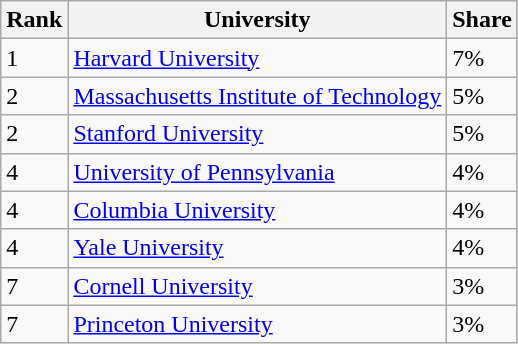<table class="wikitable">
<tr>
<th>Rank</th>
<th>University</th>
<th>Share</th>
</tr>
<tr>
<td>1</td>
<td> <a href='#'>Harvard University</a></td>
<td>7%</td>
</tr>
<tr>
<td>2</td>
<td> <a href='#'>Massachusetts Institute of Technology</a></td>
<td>5%</td>
</tr>
<tr>
<td>2</td>
<td> <a href='#'>Stanford University</a></td>
<td>5%</td>
</tr>
<tr>
<td>4</td>
<td> <a href='#'>University of Pennsylvania</a></td>
<td>4%</td>
</tr>
<tr>
<td>4</td>
<td> <a href='#'>Columbia University</a></td>
<td>4%</td>
</tr>
<tr>
<td>4</td>
<td> <a href='#'>Yale University</a></td>
<td>4%</td>
</tr>
<tr>
<td>7</td>
<td> <a href='#'>Cornell University</a></td>
<td>3%</td>
</tr>
<tr>
<td>7</td>
<td> <a href='#'>Princeton University</a></td>
<td>3%</td>
</tr>
</table>
